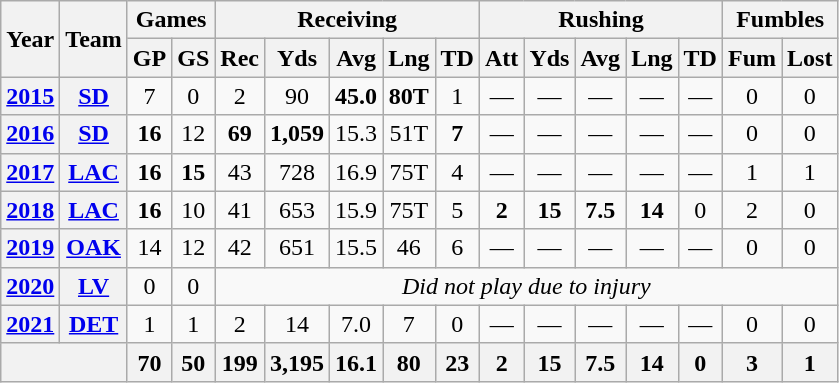<table class="wikitable" style="text-align:center;">
<tr>
<th rowspan="2">Year</th>
<th rowspan="2">Team</th>
<th colspan="2">Games</th>
<th colspan="5">Receiving</th>
<th colspan="5">Rushing</th>
<th colspan="2">Fumbles</th>
</tr>
<tr>
<th>GP</th>
<th>GS</th>
<th>Rec</th>
<th>Yds</th>
<th>Avg</th>
<th>Lng</th>
<th>TD</th>
<th>Att</th>
<th>Yds</th>
<th>Avg</th>
<th>Lng</th>
<th>TD</th>
<th>Fum</th>
<th>Lost</th>
</tr>
<tr>
<th><a href='#'>2015</a></th>
<th><a href='#'>SD</a></th>
<td>7</td>
<td>0</td>
<td>2</td>
<td>90</td>
<td><strong>45.0</strong></td>
<td><strong>80T</strong></td>
<td>1</td>
<td>—</td>
<td>—</td>
<td>—</td>
<td>—</td>
<td>—</td>
<td>0</td>
<td>0</td>
</tr>
<tr>
<th><a href='#'>2016</a></th>
<th><a href='#'>SD</a></th>
<td><strong>16</strong></td>
<td>12</td>
<td><strong>69</strong></td>
<td><strong>1,059</strong></td>
<td>15.3</td>
<td>51T</td>
<td><strong>7</strong></td>
<td>—</td>
<td>—</td>
<td>—</td>
<td>—</td>
<td>—</td>
<td>0</td>
<td>0</td>
</tr>
<tr>
<th><a href='#'>2017</a></th>
<th><a href='#'>LAC</a></th>
<td><strong>16</strong></td>
<td><strong>15</strong></td>
<td>43</td>
<td>728</td>
<td>16.9</td>
<td>75T</td>
<td>4</td>
<td>—</td>
<td>—</td>
<td>—</td>
<td>—</td>
<td>—</td>
<td>1</td>
<td>1</td>
</tr>
<tr>
<th><a href='#'>2018</a></th>
<th><a href='#'>LAC</a></th>
<td><strong>16</strong></td>
<td>10</td>
<td>41</td>
<td>653</td>
<td>15.9</td>
<td>75T</td>
<td>5</td>
<td><strong>2</strong></td>
<td><strong>15</strong></td>
<td><strong>7.5</strong></td>
<td><strong>14</strong></td>
<td>0</td>
<td>2</td>
<td>0</td>
</tr>
<tr>
<th><a href='#'>2019</a></th>
<th><a href='#'>OAK</a></th>
<td>14</td>
<td>12</td>
<td>42</td>
<td>651</td>
<td>15.5</td>
<td>46</td>
<td>6</td>
<td>—</td>
<td>—</td>
<td>—</td>
<td>—</td>
<td>—</td>
<td>0</td>
<td>0</td>
</tr>
<tr>
<th><a href='#'>2020</a></th>
<th><a href='#'>LV</a></th>
<td>0</td>
<td>0</td>
<td colspan="12"><em>Did not play due to injury</em></td>
</tr>
<tr>
<th><a href='#'>2021</a></th>
<th><a href='#'>DET</a></th>
<td>1</td>
<td>1</td>
<td>2</td>
<td>14</td>
<td>7.0</td>
<td>7</td>
<td>0</td>
<td>—</td>
<td>—</td>
<td>—</td>
<td>—</td>
<td>—</td>
<td>0</td>
<td>0</td>
</tr>
<tr>
<th colspan="2"></th>
<th>70</th>
<th>50</th>
<th>199</th>
<th>3,195</th>
<th>16.1</th>
<th>80</th>
<th>23</th>
<th>2</th>
<th>15</th>
<th>7.5</th>
<th>14</th>
<th>0</th>
<th>3</th>
<th>1</th>
</tr>
</table>
